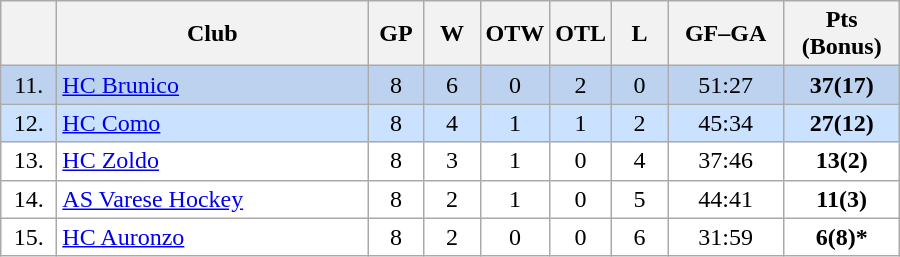<table class="wikitable">
<tr>
<th width="30"></th>
<th width="200">Club</th>
<th width="30">GP</th>
<th width="30">W</th>
<th width="30">OTW</th>
<th width="30">OTL</th>
<th width="30">L</th>
<th width="70">GF–GA</th>
<th width="70">Pts (Bonus)</th>
</tr>
<tr bgcolor="#BCD2EE" align="center">
<td>11.</td>
<td align="left"><a href='#'>HC Brunico</a></td>
<td>8</td>
<td>6</td>
<td>0</td>
<td>2</td>
<td>0</td>
<td>51:27</td>
<td><strong>37(17)</strong></td>
</tr>
<tr bgcolor="#CAE1FF" align="center">
<td>12.</td>
<td align="left"><a href='#'>HC Como</a></td>
<td>8</td>
<td>4</td>
<td>1</td>
<td>1</td>
<td>2</td>
<td>45:34</td>
<td><strong>27(12)</strong></td>
</tr>
<tr bgcolor="#FFFFFF" align="center">
<td>13.</td>
<td align="left"><a href='#'>HC Zoldo</a></td>
<td>8</td>
<td>3</td>
<td>1</td>
<td>0</td>
<td>4</td>
<td>37:46</td>
<td><strong>13(2)</strong></td>
</tr>
<tr bgcolor="#FFFFFF" align="center">
<td>14.</td>
<td align="left"><a href='#'>AS Varese Hockey</a></td>
<td>8</td>
<td>2</td>
<td>1</td>
<td>0</td>
<td>5</td>
<td>44:41</td>
<td><strong>11(3)</strong></td>
</tr>
<tr bgcolor="#FFFFFF" align="center">
<td>15.</td>
<td align="left"><a href='#'>HC Auronzo</a></td>
<td>8</td>
<td>2</td>
<td>0</td>
<td>0</td>
<td>6</td>
<td>31:59</td>
<td><strong>6(8)*</strong></td>
</tr>
</table>
